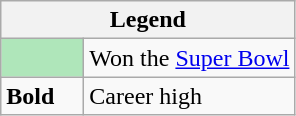<table class="wikitable mw-collapsible">
<tr>
<th colspan="2">Legend</th>
</tr>
<tr>
<td style="background:#afe6ba; width:3em;"></td>
<td>Won the <a href='#'>Super Bowl</a></td>
</tr>
<tr>
<td><strong>Bold</strong></td>
<td>Career high</td>
</tr>
</table>
